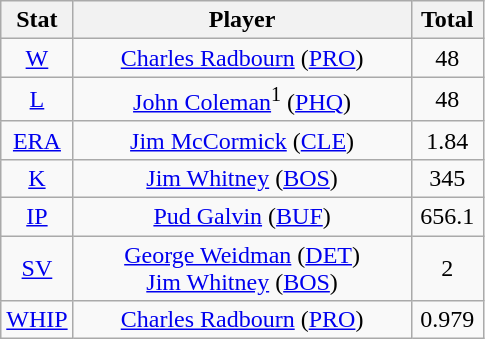<table class="wikitable" style="text-align:center;">
<tr>
<th style="width:15%;">Stat</th>
<th>Player</th>
<th style="width:15%;">Total</th>
</tr>
<tr>
<td><a href='#'>W</a></td>
<td><a href='#'>Charles Radbourn</a> (<a href='#'>PRO</a>)</td>
<td>48</td>
</tr>
<tr>
<td><a href='#'>L</a></td>
<td><a href='#'>John Coleman</a><sup>1</sup> (<a href='#'>PHQ</a>)</td>
<td>48</td>
</tr>
<tr>
<td><a href='#'>ERA</a></td>
<td><a href='#'>Jim McCormick</a> (<a href='#'>CLE</a>)</td>
<td>1.84</td>
</tr>
<tr>
<td><a href='#'>K</a></td>
<td><a href='#'>Jim Whitney</a> (<a href='#'>BOS</a>)</td>
<td>345</td>
</tr>
<tr>
<td><a href='#'>IP</a></td>
<td><a href='#'>Pud Galvin</a> (<a href='#'>BUF</a>)</td>
<td>656.1</td>
</tr>
<tr>
<td><a href='#'>SV</a></td>
<td><a href='#'>George Weidman</a> (<a href='#'>DET</a>)<br><a href='#'>Jim Whitney</a> (<a href='#'>BOS</a>)</td>
<td>2</td>
</tr>
<tr>
<td><a href='#'>WHIP</a></td>
<td><a href='#'>Charles Radbourn</a> (<a href='#'>PRO</a>)</td>
<td>0.979</td>
</tr>
</table>
